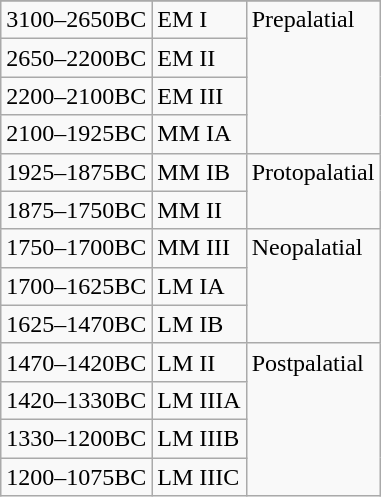<table class="wikitable floatright border: gray solid 1px; text-align: center; background: white;">
<tr style="background: #ececec;">
</tr>
<tr>
<td>3100–2650BC</td>
<td>EM I</td>
<td rowspan="4" style="vertical-align:top;">Prepalatial</td>
</tr>
<tr>
<td>2650–2200BC</td>
<td>EM II</td>
</tr>
<tr>
<td>2200–2100BC</td>
<td>EM III</td>
</tr>
<tr>
<td>2100–1925BC</td>
<td>MM IA</td>
</tr>
<tr>
<td>1925–1875BC</td>
<td>MM IB</td>
<td rowspan="2" style="vertical-align:top;">Protopalatial</td>
</tr>
<tr>
<td>1875–1750BC</td>
<td>MM II</td>
</tr>
<tr>
<td>1750–1700BC</td>
<td>MM III</td>
<td rowspan="3" style="vertical-align:top;">Neopalatial</td>
</tr>
<tr>
<td>1700–1625BC</td>
<td>LM IA</td>
</tr>
<tr>
<td>1625–1470BC</td>
<td>LM IB</td>
</tr>
<tr>
<td>1470–1420BC</td>
<td>LM II</td>
<td rowspan="4" style="vertical-align:top;">Postpalatial</td>
</tr>
<tr>
<td>1420–1330BC</td>
<td>LM IIIA</td>
</tr>
<tr>
<td>1330–1200BC</td>
<td>LM IIIB</td>
</tr>
<tr>
<td>1200–1075BC</td>
<td>LM IIIC</td>
</tr>
</table>
